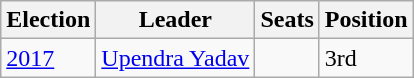<table class="wikitable">
<tr>
<th>Election</th>
<th>Leader</th>
<th>Seats</th>
<th>Position</th>
</tr>
<tr>
<td><a href='#'>2017</a></td>
<td><a href='#'>Upendra Yadav</a></td>
<td style="text-align:center;"></td>
<td>3rd</td>
</tr>
</table>
